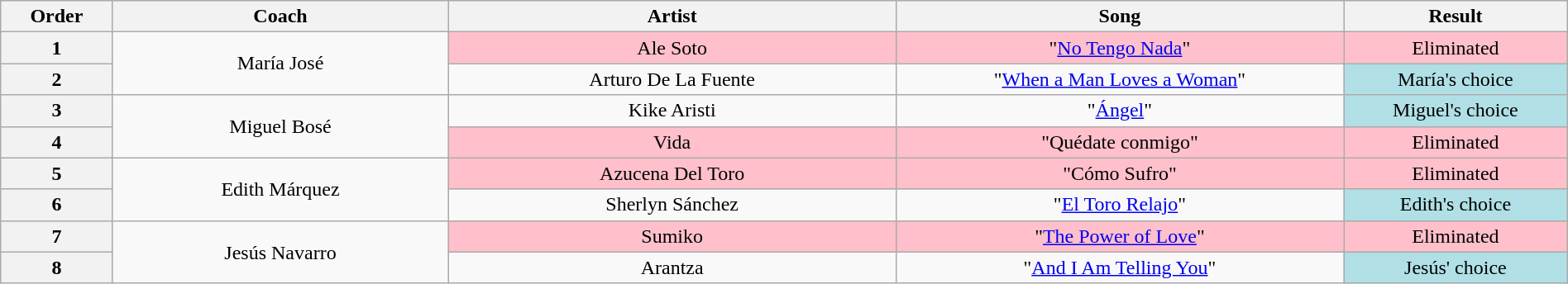<table class="wikitable plainrowheaders" style="text-align:center; width:100%">
<tr>
<th style="width:05%">Order</th>
<th style="width:15%">Coach</th>
<th style="width:20%">Artist</th>
<th style="width:20%">Song</th>
<th style="width:10%">Result</th>
</tr>
<tr>
<th>1</th>
<td rowspan="2">María José</td>
<td style="background:pink">Ale Soto</td>
<td style="background:pink">"<a href='#'>No Tengo Nada</a>"</td>
<td style="background:pink">Eliminated</td>
</tr>
<tr>
<th>2</th>
<td>Arturo De La Fuente</td>
<td>"<a href='#'>When a Man Loves a Woman</a>"</td>
<td style="background:#b0e0e6">María's choice</td>
</tr>
<tr>
<th>3</th>
<td rowspan="2">Miguel Bosé</td>
<td>Kike Aristi</td>
<td>"<a href='#'>Ángel</a>"</td>
<td style="background:#b0e0e6">Miguel's choice</td>
</tr>
<tr>
<th>4</th>
<td style="background:pink">Vida</td>
<td style="background:pink">"Quédate conmigo"</td>
<td style="background:pink">Eliminated</td>
</tr>
<tr>
<th>5</th>
<td rowspan="2">Edith Márquez</td>
<td style="background:pink">Azucena Del Toro</td>
<td style="background:pink">"Cómo Sufro"</td>
<td style="background:pink">Eliminated</td>
</tr>
<tr>
<th>6</th>
<td>Sherlyn Sánchez</td>
<td>"<a href='#'>El Toro Relajo</a>"</td>
<td style="background:#b0e0e6">Edith's choice</td>
</tr>
<tr>
<th>7</th>
<td rowspan="2">Jesús Navarro</td>
<td style="background:pink">Sumiko</td>
<td style="background:pink">"<a href='#'>The Power of Love</a>"</td>
<td style="background:pink">Eliminated</td>
</tr>
<tr>
<th>8</th>
<td>Arantza</td>
<td>"<a href='#'>And I Am Telling You</a>"</td>
<td style="background:#b0e0e6">Jesús' choice</td>
</tr>
</table>
